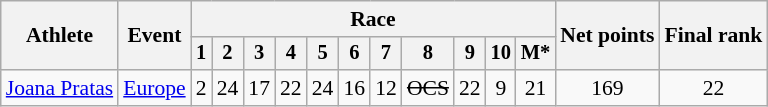<table class="wikitable" style="font-size:90%">
<tr>
<th rowspan=2>Athlete</th>
<th rowspan=2>Event</th>
<th colspan=11>Race</th>
<th rowspan=2>Net points</th>
<th rowspan=2>Final rank</th>
</tr>
<tr style="font-size:95%">
<th>1</th>
<th>2</th>
<th>3</th>
<th>4</th>
<th>5</th>
<th>6</th>
<th>7</th>
<th>8</th>
<th>9</th>
<th>10</th>
<th>M*</th>
</tr>
<tr align=center>
<td align=left><a href='#'>Joana Pratas</a></td>
<td align=left><a href='#'>Europe</a></td>
<td>2</td>
<td>24</td>
<td>17</td>
<td>22</td>
<td>24</td>
<td>16</td>
<td>12</td>
<td><s>OCS</s></td>
<td>22</td>
<td>9</td>
<td>21</td>
<td>169</td>
<td>22</td>
</tr>
</table>
